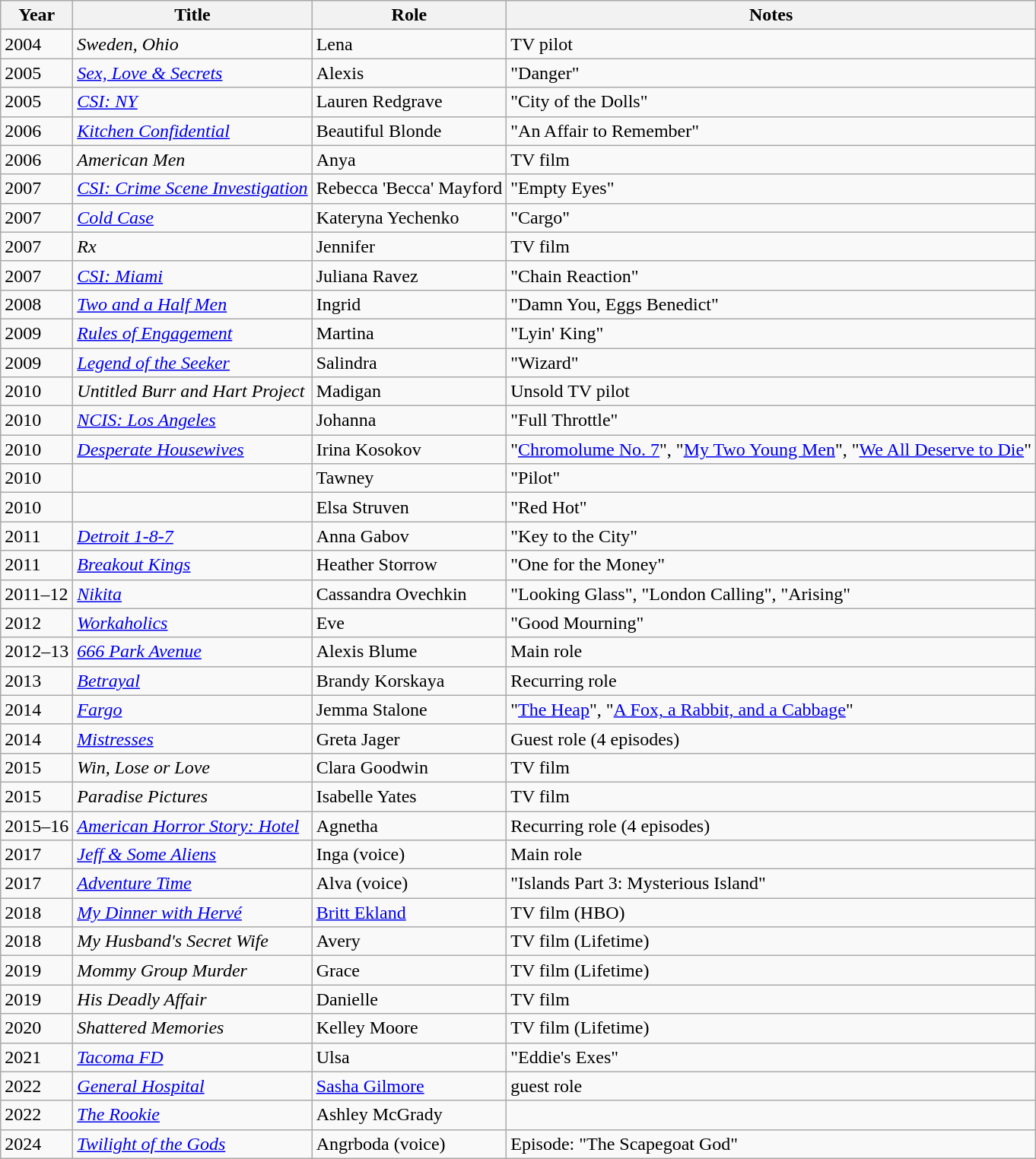<table class="wikitable sortable">
<tr>
<th>Year</th>
<th>Title</th>
<th>Role</th>
<th class="unsortable">Notes</th>
</tr>
<tr>
<td>2004</td>
<td><em>Sweden, Ohio</em></td>
<td>Lena</td>
<td>TV pilot</td>
</tr>
<tr>
<td>2005</td>
<td><em><a href='#'>Sex, Love & Secrets</a></em></td>
<td>Alexis</td>
<td>"Danger"</td>
</tr>
<tr>
<td>2005</td>
<td><em><a href='#'>CSI: NY</a></em></td>
<td>Lauren Redgrave</td>
<td>"City of the Dolls"</td>
</tr>
<tr>
<td>2006</td>
<td><em><a href='#'>Kitchen Confidential</a></em></td>
<td>Beautiful Blonde</td>
<td>"An Affair to Remember"</td>
</tr>
<tr>
<td>2006</td>
<td><em>American Men</em></td>
<td>Anya</td>
<td>TV film</td>
</tr>
<tr>
<td>2007</td>
<td><em><a href='#'>CSI: Crime Scene Investigation</a></em></td>
<td>Rebecca 'Becca' Mayford</td>
<td>"Empty Eyes"</td>
</tr>
<tr>
<td>2007</td>
<td><em><a href='#'>Cold Case</a></em></td>
<td>Kateryna Yechenko</td>
<td>"Cargo"</td>
</tr>
<tr>
<td>2007</td>
<td><em>Rx</em></td>
<td>Jennifer</td>
<td>TV film</td>
</tr>
<tr>
<td>2007</td>
<td><em><a href='#'>CSI: Miami</a></em></td>
<td>Juliana Ravez</td>
<td>"Chain Reaction"</td>
</tr>
<tr>
<td>2008</td>
<td><em><a href='#'>Two and a Half Men</a></em></td>
<td>Ingrid</td>
<td>"Damn You, Eggs Benedict"</td>
</tr>
<tr>
<td>2009</td>
<td><em><a href='#'>Rules of Engagement</a></em></td>
<td>Martina</td>
<td>"Lyin' King"</td>
</tr>
<tr>
<td>2009</td>
<td><em><a href='#'>Legend of the Seeker</a></em></td>
<td>Salindra</td>
<td>"Wizard"</td>
</tr>
<tr>
<td>2010</td>
<td><em>Untitled Burr and Hart Project</em></td>
<td>Madigan</td>
<td>Unsold TV pilot</td>
</tr>
<tr>
<td>2010</td>
<td><em><a href='#'>NCIS: Los Angeles</a></em></td>
<td>Johanna</td>
<td>"Full Throttle"</td>
</tr>
<tr>
<td>2010</td>
<td><em><a href='#'>Desperate Housewives</a></em></td>
<td>Irina Kosokov</td>
<td>"<a href='#'>Chromolume No. 7</a>", "<a href='#'>My Two Young Men</a>", "<a href='#'>We All Deserve to Die</a>"</td>
</tr>
<tr>
<td>2010</td>
<td><em></em></td>
<td>Tawney</td>
<td>"Pilot"</td>
</tr>
<tr>
<td>2010</td>
<td><em></em></td>
<td>Elsa Struven</td>
<td>"Red Hot"</td>
</tr>
<tr>
<td>2011</td>
<td><em><a href='#'>Detroit 1-8-7</a></em></td>
<td>Anna Gabov</td>
<td>"Key to the City"</td>
</tr>
<tr>
<td>2011</td>
<td><em><a href='#'>Breakout Kings</a></em></td>
<td>Heather Storrow</td>
<td>"One for the Money"</td>
</tr>
<tr>
<td>2011–12</td>
<td><em><a href='#'>Nikita</a></em></td>
<td>Cassandra Ovechkin</td>
<td>"Looking Glass", "London Calling", "Arising"</td>
</tr>
<tr>
<td>2012</td>
<td><em><a href='#'>Workaholics</a></em></td>
<td>Eve</td>
<td>"Good Mourning"</td>
</tr>
<tr>
<td>2012–13</td>
<td><em><a href='#'>666 Park Avenue</a></em></td>
<td>Alexis Blume</td>
<td>Main role</td>
</tr>
<tr>
<td>2013</td>
<td><em><a href='#'>Betrayal</a></em></td>
<td>Brandy Korskaya</td>
<td>Recurring role</td>
</tr>
<tr>
<td>2014</td>
<td><em><a href='#'>Fargo</a></em></td>
<td>Jemma Stalone</td>
<td>"<a href='#'>The Heap</a>", "<a href='#'>A Fox, a Rabbit, and a Cabbage</a>"</td>
</tr>
<tr>
<td>2014</td>
<td><em><a href='#'>Mistresses</a></em></td>
<td>Greta Jager</td>
<td>Guest role (4 episodes)</td>
</tr>
<tr>
<td>2015</td>
<td><em>Win, Lose or Love</em></td>
<td>Clara Goodwin</td>
<td>TV film</td>
</tr>
<tr>
<td>2015</td>
<td><em>Paradise Pictures</em></td>
<td>Isabelle Yates</td>
<td>TV film</td>
</tr>
<tr>
<td>2015–16</td>
<td><em><a href='#'>American Horror Story: Hotel</a></em></td>
<td>Agnetha</td>
<td>Recurring role (4 episodes)</td>
</tr>
<tr>
<td>2017</td>
<td><em><a href='#'>Jeff & Some Aliens</a></em></td>
<td>Inga (voice)</td>
<td>Main role</td>
</tr>
<tr>
<td>2017</td>
<td><em><a href='#'>Adventure Time</a></em></td>
<td>Alva (voice)</td>
<td>"Islands Part 3: Mysterious Island"</td>
</tr>
<tr>
<td>2018</td>
<td><em><a href='#'>My Dinner with Hervé</a></em></td>
<td><a href='#'>Britt Ekland</a></td>
<td>TV film (HBO)</td>
</tr>
<tr>
<td>2018</td>
<td><em>My Husband's Secret Wife</em></td>
<td>Avery</td>
<td>TV film (Lifetime)</td>
</tr>
<tr>
<td>2019</td>
<td><em>Mommy Group Murder</em></td>
<td>Grace</td>
<td>TV film (Lifetime)</td>
</tr>
<tr>
<td>2019</td>
<td><em>His Deadly Affair</em></td>
<td>Danielle</td>
<td>TV film</td>
</tr>
<tr>
<td>2020</td>
<td><em>Shattered Memories</em></td>
<td>Kelley Moore</td>
<td>TV film (Lifetime)</td>
</tr>
<tr>
<td>2021</td>
<td><em><a href='#'>Tacoma FD</a></em></td>
<td>Ulsa</td>
<td>"Eddie's Exes"</td>
</tr>
<tr>
<td>2022</td>
<td><em><a href='#'>General Hospital</a></em></td>
<td><a href='#'>Sasha Gilmore</a></td>
<td>guest role</td>
</tr>
<tr>
<td>2022</td>
<td><em><a href='#'>The Rookie</a></em></td>
<td>Ashley McGrady</td>
<td></td>
</tr>
<tr>
<td>2024</td>
<td><em><a href='#'>Twilight of the Gods</a></em></td>
<td>Angrboda (voice)</td>
<td>Episode: "The Scapegoat God"</td>
</tr>
</table>
